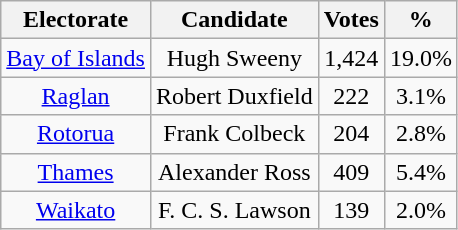<table class="wikitable sortable" style="text-align:center;">
<tr>
<th>Electorate</th>
<th>Candidate</th>
<th>Votes</th>
<th>%</th>
</tr>
<tr>
<td><a href='#'>Bay of Islands</a></td>
<td>Hugh Sweeny</td>
<td>1,424</td>
<td>19.0%</td>
</tr>
<tr>
<td><a href='#'>Raglan</a></td>
<td>Robert Duxfield</td>
<td>222</td>
<td>3.1%</td>
</tr>
<tr>
<td><a href='#'>Rotorua</a></td>
<td>Frank Colbeck</td>
<td>204</td>
<td>2.8%</td>
</tr>
<tr>
<td><a href='#'>Thames</a></td>
<td>Alexander Ross</td>
<td>409</td>
<td>5.4%</td>
</tr>
<tr>
<td><a href='#'>Waikato</a></td>
<td>F. C. S. Lawson</td>
<td>139</td>
<td>2.0%</td>
</tr>
</table>
